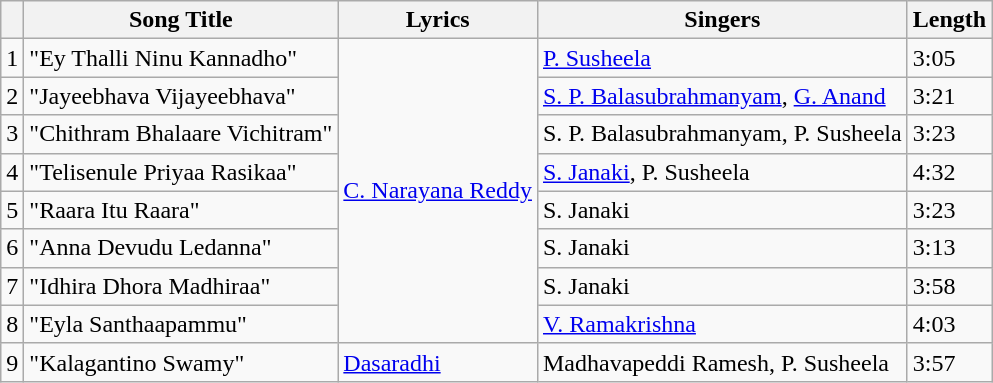<table class="wikitable">
<tr>
<th></th>
<th>Song Title</th>
<th>Lyrics</th>
<th>Singers</th>
<th>Length</th>
</tr>
<tr>
<td>1</td>
<td>"Ey Thalli Ninu Kannadho"</td>
<td rowspan="8"><a href='#'>C. Narayana Reddy</a></td>
<td><a href='#'>P. Susheela</a></td>
<td>3:05</td>
</tr>
<tr>
<td>2</td>
<td>"Jayeebhava Vijayeebhava"</td>
<td><a href='#'>S. P. Balasubrahmanyam</a>, <a href='#'>G. Anand</a></td>
<td>3:21</td>
</tr>
<tr>
<td>3</td>
<td>"Chithram Bhalaare Vichitram"</td>
<td>S. P. Balasubrahmanyam, P. Susheela</td>
<td>3:23</td>
</tr>
<tr>
<td>4</td>
<td>"Telisenule Priyaa Rasikaa"</td>
<td><a href='#'>S. Janaki</a>, P. Susheela</td>
<td>4:32</td>
</tr>
<tr>
<td>5</td>
<td>"Raara Itu Raara"</td>
<td>S. Janaki</td>
<td>3:23</td>
</tr>
<tr>
<td>6</td>
<td>"Anna Devudu Ledanna"</td>
<td>S. Janaki</td>
<td>3:13</td>
</tr>
<tr>
<td>7</td>
<td>"Idhira Dhora Madhiraa"</td>
<td>S. Janaki</td>
<td>3:58</td>
</tr>
<tr>
<td>8</td>
<td>"Eyla Santhaapammu"</td>
<td><a href='#'>V. Ramakrishna</a></td>
<td>4:03</td>
</tr>
<tr>
<td>9</td>
<td>"Kalagantino Swamy"</td>
<td><a href='#'>Dasaradhi</a></td>
<td>Madhavapeddi Ramesh, P. Susheela</td>
<td>3:57</td>
</tr>
</table>
